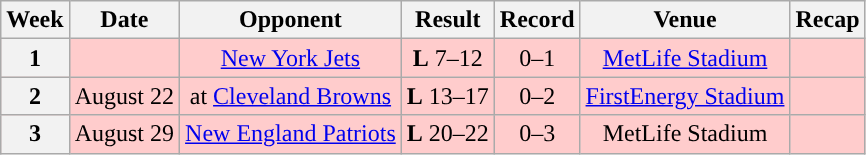<table class="wikitable" style="text-align:center">
<tr>
<th>Week</th>
<th>Date</th>
<th>Opponent</th>
<th>Result</th>
<th>Record</th>
<th>Venue</th>
<th>Recap</th>
</tr>
<tr style="background:#fcc">
<th>1</th>
<td></td>
<td><a href='#'>New York Jets</a></td>
<td><strong>L</strong> 7–12</td>
<td>0–1</td>
<td><a href='#'>MetLife Stadium</a></td>
<td></td>
</tr>
<tr style="background:#fcc">
<th>2</th>
<td>August 22</td>
<td>at <a href='#'>Cleveland Browns</a></td>
<td><strong>L</strong> 13–17</td>
<td>0–2</td>
<td><a href='#'>FirstEnergy Stadium</a></td>
<td></td>
</tr>
<tr style="background:#fcc">
<th>3</th>
<td>August 29</td>
<td><a href='#'>New England Patriots</a></td>
<td><strong>L</strong> 20–22</td>
<td>0–3</td>
<td>MetLife Stadium</td>
<td></td>
</tr>
</table>
